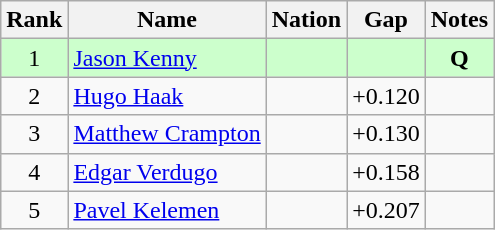<table class="wikitable sortable" style="text-align:center">
<tr>
<th>Rank</th>
<th>Name</th>
<th>Nation</th>
<th>Gap</th>
<th>Notes</th>
</tr>
<tr bgcolor=ccffcc>
<td>1</td>
<td align=left><a href='#'>Jason Kenny</a></td>
<td align=left></td>
<td></td>
<td><strong>Q</strong></td>
</tr>
<tr>
<td>2</td>
<td align=left><a href='#'>Hugo Haak</a></td>
<td align=left></td>
<td>+0.120</td>
<td></td>
</tr>
<tr>
<td>3</td>
<td align=left><a href='#'>Matthew Crampton</a></td>
<td align=left></td>
<td>+0.130</td>
<td></td>
</tr>
<tr>
<td>4</td>
<td align=left><a href='#'>Edgar Verdugo</a></td>
<td align=left></td>
<td>+0.158</td>
<td></td>
</tr>
<tr>
<td>5</td>
<td align=left><a href='#'>Pavel Kelemen</a></td>
<td align=left></td>
<td>+0.207</td>
<td></td>
</tr>
</table>
